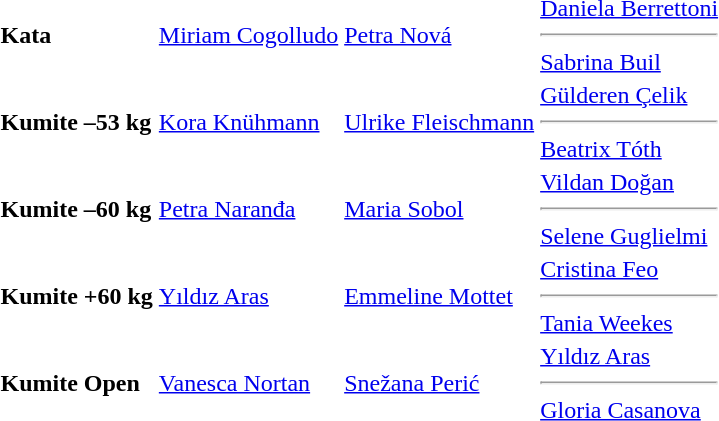<table>
<tr>
<td><strong>Kata</strong></td>
<td> <a href='#'>Miriam Cogolludo</a></td>
<td> <a href='#'>Petra Nová</a></td>
<td> <a href='#'>Daniela Berrettoni</a><hr> <a href='#'>Sabrina Buil</a></td>
</tr>
<tr>
<td><strong>Kumite –53 kg</strong></td>
<td> <a href='#'>Kora Knühmann</a></td>
<td> <a href='#'>Ulrike Fleischmann</a></td>
<td> <a href='#'>Gülderen Çelik</a><hr> <a href='#'>Beatrix Tóth</a></td>
</tr>
<tr>
<td><strong>Kumite –60 kg</strong></td>
<td> <a href='#'>Petra Naranđa</a></td>
<td> <a href='#'>Maria Sobol</a></td>
<td> <a href='#'>Vildan Doğan</a><hr> <a href='#'>Selene Guglielmi</a></td>
</tr>
<tr>
<td><strong>Kumite +60 kg</strong></td>
<td> <a href='#'>Yıldız Aras</a></td>
<td> <a href='#'>Emmeline Mottet</a></td>
<td> <a href='#'>Cristina Feo</a><hr> <a href='#'>Tania Weekes</a></td>
</tr>
<tr>
<td><strong>Kumite Open</strong></td>
<td> <a href='#'>Vanesca Nortan</a></td>
<td> <a href='#'>Snežana Perić</a></td>
<td> <a href='#'>Yıldız Aras</a><hr> <a href='#'>Gloria Casanova</a></td>
</tr>
</table>
